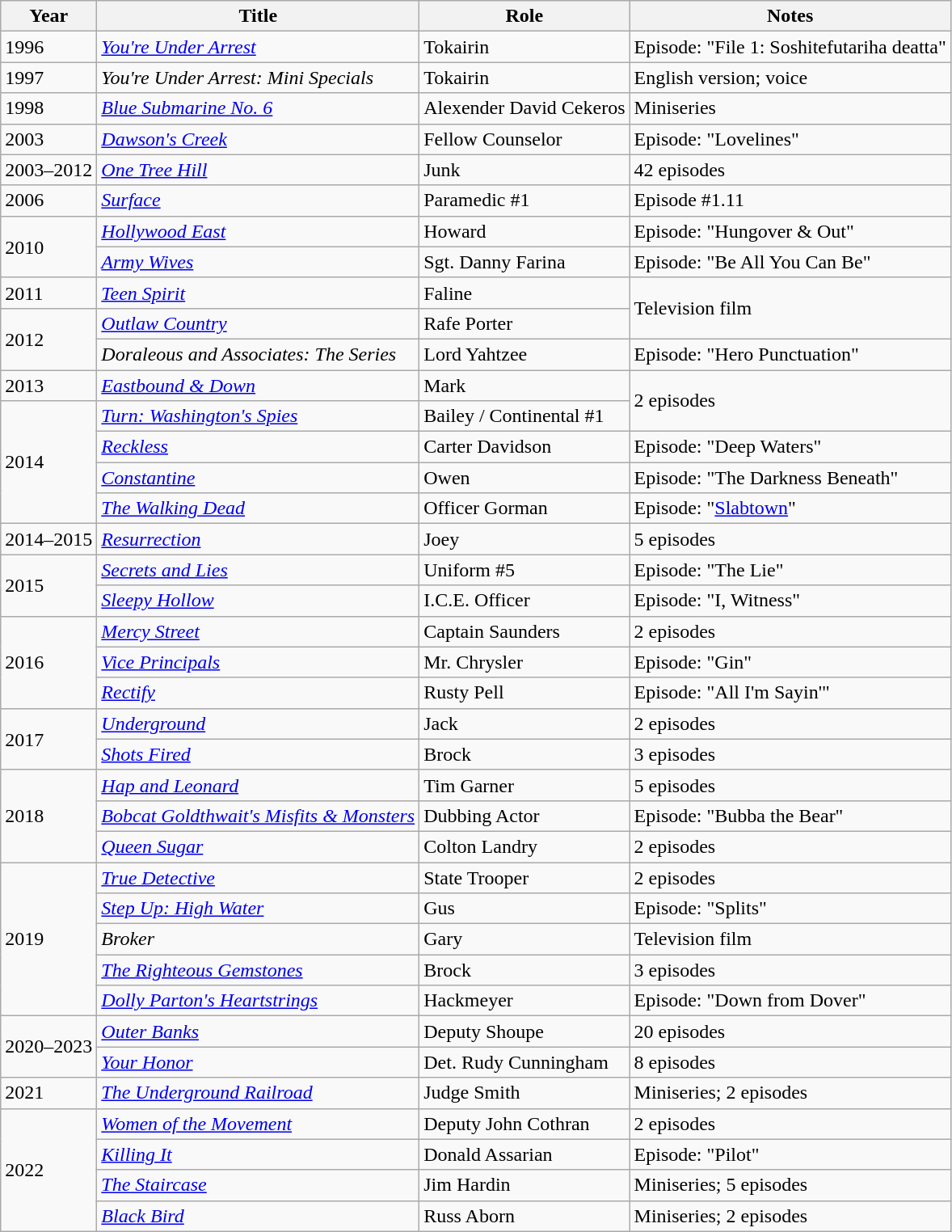<table class="wikitable sortable">
<tr>
<th>Year</th>
<th>Title</th>
<th>Role</th>
<th class="unsortable">Notes</th>
</tr>
<tr>
<td>1996</td>
<td><a href='#'><em>You're Under Arrest</em></a></td>
<td>Tokairin</td>
<td>Episode: "File 1: Soshitefutariha deatta"</td>
</tr>
<tr>
<td>1997</td>
<td><em>You're Under Arrest: Mini Specials</em></td>
<td>Tokairin</td>
<td>English version; voice</td>
</tr>
<tr>
<td>1998</td>
<td><em><a href='#'>Blue Submarine No. 6</a></em></td>
<td>Alexender David Cekeros</td>
<td>Miniseries</td>
</tr>
<tr>
<td>2003</td>
<td><em><a href='#'>Dawson's Creek</a></em></td>
<td>Fellow Counselor</td>
<td>Episode: "Lovelines"</td>
</tr>
<tr>
<td>2003–2012</td>
<td><a href='#'><em>One Tree Hill</em></a></td>
<td>Junk</td>
<td>42 episodes</td>
</tr>
<tr>
<td>2006</td>
<td><a href='#'><em>Surface</em></a></td>
<td>Paramedic #1</td>
<td>Episode #1.11</td>
</tr>
<tr>
<td rowspan="2">2010</td>
<td><em><a href='#'>Hollywood East</a></em></td>
<td>Howard</td>
<td>Episode: "Hungover & Out"</td>
</tr>
<tr>
<td><em><a href='#'>Army Wives</a></em></td>
<td>Sgt. Danny Farina</td>
<td>Episode: "Be All You Can Be"</td>
</tr>
<tr>
<td>2011</td>
<td><a href='#'><em>Teen Spirit</em></a></td>
<td>Faline</td>
<td rowspan="2">Television film</td>
</tr>
<tr>
<td rowspan="2">2012</td>
<td><a href='#'><em>Outlaw Country</em></a></td>
<td>Rafe Porter</td>
</tr>
<tr>
<td><em>Doraleous and Associates: The Series</em></td>
<td>Lord Yahtzee</td>
<td>Episode: "Hero Punctuation"</td>
</tr>
<tr>
<td>2013</td>
<td><em><a href='#'>Eastbound & Down</a></em></td>
<td>Mark</td>
<td rowspan="2">2 episodes</td>
</tr>
<tr>
<td rowspan="4">2014</td>
<td><em><a href='#'>Turn: Washington's Spies</a></em></td>
<td>Bailey / Continental #1</td>
</tr>
<tr>
<td><a href='#'><em>Reckless</em></a></td>
<td>Carter Davidson</td>
<td>Episode: "Deep Waters"</td>
</tr>
<tr>
<td><a href='#'><em>Constantine</em></a></td>
<td>Owen</td>
<td>Episode: "The Darkness Beneath"</td>
</tr>
<tr>
<td><a href='#'><em>The Walking Dead</em></a></td>
<td>Officer Gorman</td>
<td>Episode: "<a href='#'>Slabtown</a>"</td>
</tr>
<tr>
<td>2014–2015</td>
<td><a href='#'><em>Resurrection</em></a></td>
<td>Joey</td>
<td>5 episodes</td>
</tr>
<tr>
<td rowspan="2">2015</td>
<td><a href='#'><em>Secrets and Lies</em></a></td>
<td>Uniform #5</td>
<td>Episode: "The Lie"</td>
</tr>
<tr>
<td><a href='#'><em>Sleepy Hollow</em></a></td>
<td>I.C.E. Officer</td>
<td>Episode: "I, Witness"</td>
</tr>
<tr>
<td rowspan="3">2016</td>
<td><a href='#'><em>Mercy Street</em></a></td>
<td>Captain Saunders</td>
<td>2 episodes</td>
</tr>
<tr>
<td><em><a href='#'>Vice Principals</a></em></td>
<td>Mr. Chrysler</td>
<td>Episode: "Gin"</td>
</tr>
<tr>
<td><em><a href='#'>Rectify</a></em></td>
<td>Rusty Pell</td>
<td>Episode: "All I'm Sayin'"</td>
</tr>
<tr>
<td rowspan="2">2017</td>
<td><a href='#'><em>Underground</em></a></td>
<td>Jack</td>
<td>2 episodes</td>
</tr>
<tr>
<td><a href='#'><em>Shots Fired</em></a></td>
<td>Brock</td>
<td>3 episodes</td>
</tr>
<tr>
<td rowspan="3">2018</td>
<td><a href='#'><em>Hap and Leonard</em></a></td>
<td>Tim Garner</td>
<td>5 episodes</td>
</tr>
<tr>
<td><em><a href='#'>Bobcat Goldthwait's Misfits & Monsters</a></em></td>
<td>Dubbing Actor</td>
<td>Episode: "Bubba the Bear"</td>
</tr>
<tr>
<td><em><a href='#'>Queen Sugar</a></em></td>
<td>Colton Landry</td>
<td>2 episodes</td>
</tr>
<tr>
<td rowspan="5">2019</td>
<td><em><a href='#'>True Detective</a></em></td>
<td>State Trooper</td>
<td>2 episodes</td>
</tr>
<tr>
<td><em><a href='#'>Step Up: High Water</a></em></td>
<td>Gus</td>
<td>Episode: "Splits"</td>
</tr>
<tr>
<td><em>Broker</em></td>
<td>Gary</td>
<td>Television film</td>
</tr>
<tr>
<td><em><a href='#'>The Righteous Gemstones</a></em></td>
<td>Brock</td>
<td>3 episodes</td>
</tr>
<tr>
<td><em><a href='#'>Dolly Parton's Heartstrings</a></em></td>
<td>Hackmeyer</td>
<td>Episode: "Down from Dover"</td>
</tr>
<tr>
<td rowspan="2">2020–2023</td>
<td><em><a href='#'>Outer Banks</a></em></td>
<td>Deputy Shoupe</td>
<td>20 episodes</td>
</tr>
<tr>
<td><em><a href='#'>Your Honor</a></em></td>
<td>Det. Rudy Cunningham</td>
<td>8 episodes</td>
</tr>
<tr>
<td>2021</td>
<td><em><a href='#'>The Underground Railroad</a></em></td>
<td>Judge Smith</td>
<td>Miniseries; 2 episodes</td>
</tr>
<tr>
<td rowspan="4">2022</td>
<td><em><a href='#'>Women of the Movement</a></em></td>
<td>Deputy John Cothran</td>
<td>2 episodes</td>
</tr>
<tr>
<td><em><a href='#'>Killing It</a></em></td>
<td>Donald Assarian</td>
<td>Episode: "Pilot"</td>
</tr>
<tr>
<td><em><a href='#'>The Staircase</a></em></td>
<td>Jim Hardin</td>
<td>Miniseries; 5 episodes</td>
</tr>
<tr>
<td><em><a href='#'>Black Bird</a></em></td>
<td>Russ Aborn</td>
<td>Miniseries; 2 episodes</td>
</tr>
</table>
